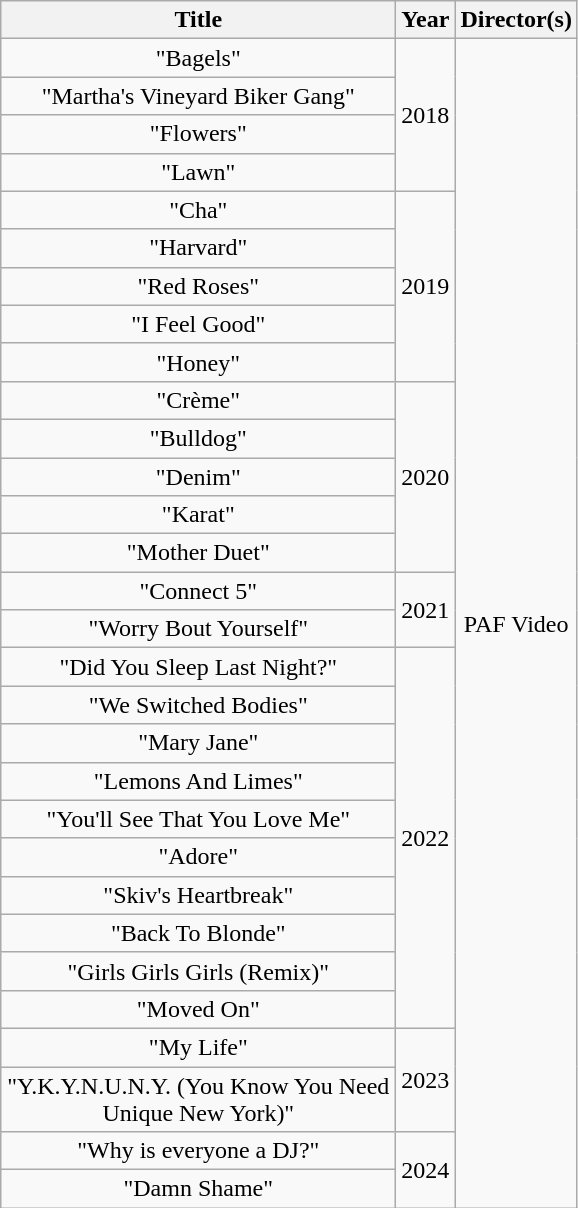<table class="wikitable plainrowheaders" style="text-align:center;">
<tr>
<th scope="col" style="width:16em;">Title</th>
<th scope="col">Year</th>
<th scope="col">Director(s)</th>
</tr>
<tr>
<td>"Bagels"</td>
<td rowspan="4">2018</td>
<td rowspan="30">PAF Video</td>
</tr>
<tr>
<td>"Martha's Vineyard Biker Gang"</td>
</tr>
<tr>
<td>"Flowers"</td>
</tr>
<tr>
<td>"Lawn"</td>
</tr>
<tr>
<td>"Cha"</td>
<td rowspan="5">2019</td>
</tr>
<tr>
<td>"Harvard"</td>
</tr>
<tr>
<td>"Red Roses"</td>
</tr>
<tr>
<td>"I Feel Good"</td>
</tr>
<tr>
<td>"Honey"</td>
</tr>
<tr>
<td>"Crème"</td>
<td rowspan="5">2020</td>
</tr>
<tr>
<td>"Bulldog"</td>
</tr>
<tr>
<td>"Denim"</td>
</tr>
<tr>
<td>"Karat"</td>
</tr>
<tr>
<td>"Mother Duet"</td>
</tr>
<tr>
<td>"Connect 5"</td>
<td rowspan="2">2021</td>
</tr>
<tr>
<td>"Worry Bout Yourself"</td>
</tr>
<tr>
<td>"Did You Sleep Last Night?"</td>
<td rowspan="10">2022</td>
</tr>
<tr>
<td>"We Switched Bodies"</td>
</tr>
<tr>
<td>"Mary Jane"</td>
</tr>
<tr>
<td>"Lemons And Limes"</td>
</tr>
<tr>
<td>"You'll See That You Love Me"</td>
</tr>
<tr>
<td>"Adore"</td>
</tr>
<tr>
<td>"Skiv's Heartbreak"</td>
</tr>
<tr>
<td>"Back To Blonde"</td>
</tr>
<tr>
<td>"Girls Girls Girls (Remix)"</td>
</tr>
<tr>
<td>"Moved On"</td>
</tr>
<tr>
<td>"My Life"</td>
<td rowspan="2">2023</td>
</tr>
<tr>
<td>"Y.K.Y.N.U.N.Y. (You Know You Need Unique New York)"</td>
</tr>
<tr>
<td>"Why is everyone a DJ?"</td>
<td rowspan="2">2024</td>
</tr>
<tr>
<td>"Damn Shame"</td>
</tr>
</table>
